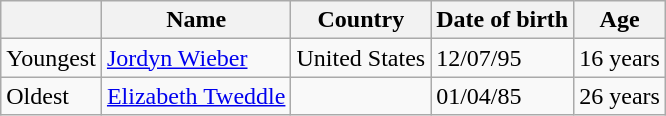<table class="wikitable">
<tr>
<th></th>
<th>Name</th>
<th>Country</th>
<th>Date of birth</th>
<th>Age</th>
</tr>
<tr>
<td>Youngest</td>
<td><a href='#'>Jordyn Wieber</a></td>
<td> United States</td>
<td>12/07/95</td>
<td>16 years</td>
</tr>
<tr>
<td>Oldest</td>
<td><a href='#'>Elizabeth Tweddle</a></td>
<td></td>
<td>01/04/85</td>
<td>26 years</td>
</tr>
</table>
